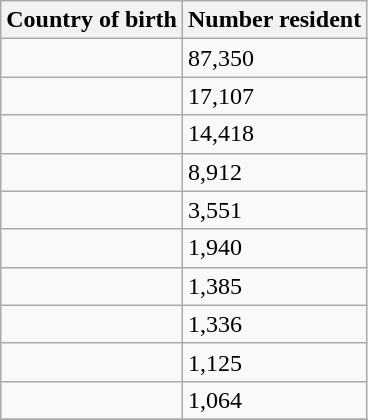<table class="wikitable sortable">
<tr>
<th>Country of birth</th>
<th>Number resident</th>
</tr>
<tr>
<td></td>
<td>87,350</td>
</tr>
<tr>
<td></td>
<td>17,107</td>
</tr>
<tr>
<td></td>
<td>14,418</td>
</tr>
<tr>
<td></td>
<td>8,912</td>
</tr>
<tr>
<td></td>
<td>3,551</td>
</tr>
<tr>
<td></td>
<td>1,940</td>
</tr>
<tr>
<td></td>
<td>1,385</td>
</tr>
<tr>
<td></td>
<td>1,336</td>
</tr>
<tr>
<td></td>
<td>1,125</td>
</tr>
<tr>
<td></td>
<td>1,064</td>
</tr>
<tr>
</tr>
</table>
